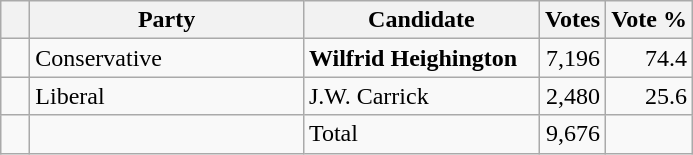<table class="wikitable">
<tr>
<th></th>
<th scope="col" width="175">Party</th>
<th scope="col" width="150">Candidate</th>
<th>Votes</th>
<th>Vote %</th>
</tr>
<tr>
<td>   </td>
<td>Conservative</td>
<td><strong>Wilfrid Heighington</strong></td>
<td align=right>7,196</td>
<td align=right>74.4</td>
</tr>
<tr>
<td>   </td>
<td>Liberal</td>
<td>J.W. Carrick</td>
<td align=right>2,480</td>
<td align=right>25.6</td>
</tr>
<tr |>
<td></td>
<td></td>
<td>Total</td>
<td align=right>9,676</td>
<td></td>
</tr>
</table>
